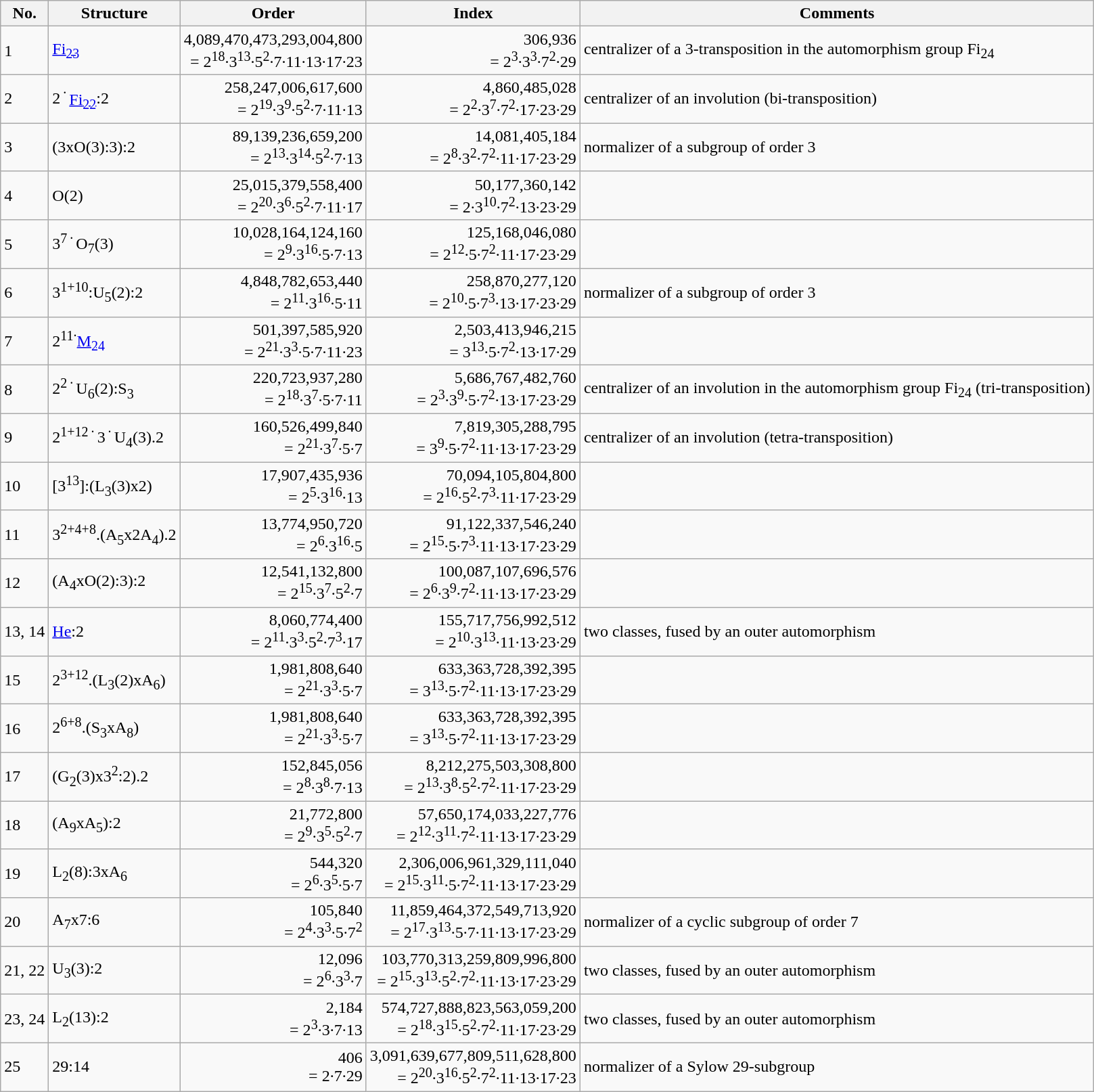<table class="wikitable">
<tr>
<th>No.</th>
<th>Structure</th>
<th>Order</th>
<th>Index</th>
<th>Comments</th>
</tr>
<tr>
<td>1</td>
<td><a href='#'>Fi<sub>23</sub></a></td>
<td align=right>4,089,470,473,293,004,800<br>= 2<sup>18</sup>·3<sup>13</sup>·5<sup>2</sup>·7·11·13·17·23</td>
<td align=right>306,936<br>= 2<sup>3</sup>·3<sup>3</sup>·7<sup>2</sup>·29</td>
<td>centralizer of a 3-transposition in the automorphism group Fi<sub>24</sub></td>
</tr>
<tr>
<td>2</td>
<td>2<sup> · </sup><a href='#'>Fi<sub>22</sub></a>:2</td>
<td align=right>258,247,006,617,600<br>= 2<sup>19</sup>·3<sup>9</sup>·5<sup>2</sup>·7·11·13</td>
<td align=right>4,860,485,028<br>= 2<sup>2</sup>·3<sup>7</sup>·7<sup>2</sup>·17·23·29</td>
<td>centralizer of an involution (bi-transposition)</td>
</tr>
<tr>
<td>3</td>
<td>(3xO(3):3):2</td>
<td align=right>89,139,236,659,200<br>= 2<sup>13</sup>·3<sup>14</sup>·5<sup>2</sup>·7·13</td>
<td align=right>14,081,405,184<br>= 2<sup>8</sup>·3<sup>2</sup>·7<sup>2</sup>·11·17·23·29</td>
<td>normalizer of a subgroup of order 3</td>
</tr>
<tr>
<td>4</td>
<td>O(2)</td>
<td align=right>25,015,379,558,400<br>= 2<sup>20</sup>·3<sup>6</sup>·5<sup>2</sup>·7·11·17</td>
<td align=right>50,177,360,142<br>= 2·3<sup>10</sup>·7<sup>2</sup>·13·23·29</td>
<td></td>
</tr>
<tr>
<td>5</td>
<td>3<sup>7 · </sup>O<sub>7</sub>(3)</td>
<td align=right>10,028,164,124,160<br>= 2<sup>9</sup>·3<sup>16</sup>·5·7·13</td>
<td align=right>125,168,046,080<br>= 2<sup>12</sup>·5·7<sup>2</sup>·11·17·23·29</td>
<td></td>
</tr>
<tr>
<td>6</td>
<td>3<sup>1+10</sup>:U<sub>5</sub>(2):2</td>
<td align=right>4,848,782,653,440<br>= 2<sup>11</sup>·3<sup>16</sup>·5·11</td>
<td align=right>258,870,277,120<br>= 2<sup>10</sup>·5·7<sup>3</sup>·13·17·23·29</td>
<td>normalizer of a subgroup of order 3</td>
</tr>
<tr>
<td>7</td>
<td>2<sup>11·</sup><a href='#'>M<sub>24</sub></a></td>
<td align=right>501,397,585,920<br>= 2<sup>21</sup>·3<sup>3</sup>·5·7·11·23</td>
<td align=right>2,503,413,946,215<br>= 3<sup>13</sup>·5·7<sup>2</sup>·13·17·29</td>
<td></td>
</tr>
<tr>
<td>8</td>
<td>2<sup>2 · </sup>U<sub>6</sub>(2):S<sub>3</sub></td>
<td align=right>220,723,937,280<br>= 2<sup>18</sup>·3<sup>7</sup>·5·7·11</td>
<td align=right>5,686,767,482,760<br>= 2<sup>3</sup>·3<sup>9</sup>·5·7<sup>2</sup>·13·17·23·29</td>
<td>centralizer of an involution in the automorphism group Fi<sub>24</sub> (tri-transposition)</td>
</tr>
<tr>
<td>9</td>
<td>2<sup>1+12 · </sup>3<sup> · </sup>U<sub>4</sub>(3).2</td>
<td align=right>160,526,499,840<br>= 2<sup>21</sup>·3<sup>7</sup>·5·7</td>
<td align=right>7,819,305,288,795<br>= 3<sup>9</sup>·5·7<sup>2</sup>·11·13·17·23·29</td>
<td>centralizer of an involution (tetra-transposition)</td>
</tr>
<tr>
<td>10</td>
<td>[3<sup>13</sup>]:(L<sub>3</sub>(3)x2)</td>
<td align=right>17,907,435,936<br>= 2<sup>5</sup>·3<sup>16</sup>·13</td>
<td align=right>70,094,105,804,800<br>= 2<sup>16</sup>·5<sup>2</sup>·7<sup>3</sup>·11·17·23·29</td>
<td></td>
</tr>
<tr>
<td>11</td>
<td>3<sup>2+4+8</sup>.(A<sub>5</sub>x2A<sub>4</sub>).2</td>
<td align=right>13,774,950,720<br>= 2<sup>6</sup>·3<sup>16</sup>·5</td>
<td align=right>91,122,337,546,240<br>= 2<sup>15</sup>·5·7<sup>3</sup>·11·13·17·23·29</td>
<td></td>
</tr>
<tr>
<td>12</td>
<td>(A<sub>4</sub>xO(2):3):2</td>
<td align=right>12,541,132,800<br>= 2<sup>15</sup>·3<sup>7</sup>·5<sup>2</sup>·7</td>
<td align=right>100,087,107,696,576<br>= 2<sup>6</sup>·3<sup>9</sup>·7<sup>2</sup>·11·13·17·23·29</td>
<td></td>
</tr>
<tr>
<td>13, 14</td>
<td><a href='#'>He</a>:2</td>
<td align=right>8,060,774,400<br>= 2<sup>11</sup>·3<sup>3</sup>·5<sup>2</sup>·7<sup>3</sup>·17</td>
<td align=right>155,717,756,992,512<br>= 2<sup>10</sup>·3<sup>13</sup>·11·13·23·29</td>
<td>two classes, fused by an outer automorphism</td>
</tr>
<tr>
<td>15</td>
<td>2<sup>3+12</sup>.(L<sub>3</sub>(2)xA<sub>6</sub>)</td>
<td align=right>1,981,808,640<br>= 2<sup>21</sup>·3<sup>3</sup>·5·7</td>
<td align=right>633,363,728,392,395<br>= 3<sup>13</sup>·5·7<sup>2</sup>·11·13·17·23·29</td>
<td></td>
</tr>
<tr>
<td>16</td>
<td>2<sup>6+8</sup>.(S<sub>3</sub>xA<sub>8</sub>)</td>
<td align=right>1,981,808,640<br>= 2<sup>21</sup>·3<sup>3</sup>·5·7</td>
<td align=right>633,363,728,392,395<br>= 3<sup>13</sup>·5·7<sup>2</sup>·11·13·17·23·29</td>
<td></td>
</tr>
<tr>
<td>17</td>
<td>(G<sub>2</sub>(3)x3<sup>2</sup>:2).2</td>
<td align=right>152,845,056<br>= 2<sup>8</sup>·3<sup>8</sup>·7·13</td>
<td align=right>8,212,275,503,308,800<br>= 2<sup>13</sup>·3<sup>8</sup>·5<sup>2</sup>·7<sup>2</sup>·11·17·23·29</td>
<td></td>
</tr>
<tr>
<td>18</td>
<td>(A<sub>9</sub>xA<sub>5</sub>):2</td>
<td align=right>21,772,800<br>= 2<sup>9</sup>·3<sup>5</sup>·5<sup>2</sup>·7</td>
<td align=right>57,650,174,033,227,776<br>= 2<sup>12</sup>·3<sup>11</sup>·7<sup>2</sup>·11·13·17·23·29</td>
<td></td>
</tr>
<tr>
<td>19</td>
<td>L<sub>2</sub>(8):3xA<sub>6</sub></td>
<td align=right>544,320<br>= 2<sup>6</sup>·3<sup>5</sup>·5·7</td>
<td align=right>2,306,006,961,329,111,040<br>= 2<sup>15</sup>·3<sup>11</sup>·5·7<sup>2</sup>·11·13·17·23·29</td>
<td></td>
</tr>
<tr>
<td>20</td>
<td>A<sub>7</sub>x7:6</td>
<td align=right>105,840<br>= 2<sup>4</sup>·3<sup>3</sup>·5·7<sup>2</sup></td>
<td align=right>11,859,464,372,549,713,920<br>= 2<sup>17</sup>·3<sup>13</sup>·5·7·11·13·17·23·29</td>
<td>normalizer of a cyclic subgroup of order 7</td>
</tr>
<tr>
<td>21, 22</td>
<td>U<sub>3</sub>(3):2</td>
<td align=right>12,096<br>= 2<sup>6</sup>·3<sup>3</sup>·7</td>
<td align=right>103,770,313,259,809,996,800<br>= 2<sup>15</sup>·3<sup>13</sup>·5<sup>2</sup>·7<sup>2</sup>·11·13·17·23·29</td>
<td>two classes, fused by an outer automorphism</td>
</tr>
<tr>
<td>23, 24</td>
<td>L<sub>2</sub>(13):2</td>
<td align=right>2,184<br>= 2<sup>3</sup>·3·7·13</td>
<td align=right>574,727,888,823,563,059,200<br>= 2<sup>18</sup>·3<sup>15</sup>·5<sup>2</sup>·7<sup>2</sup>·11·17·23·29</td>
<td>two classes, fused by an outer automorphism</td>
</tr>
<tr>
<td>25</td>
<td>29:14</td>
<td align=right>406<br>= 2·7·29</td>
<td align=right>3,091,639,677,809,511,628,800<br>= 2<sup>20</sup>·3<sup>16</sup>·5<sup>2</sup>·7<sup>2</sup>·11·13·17·23</td>
<td>normalizer of a Sylow 29-subgroup</td>
</tr>
</table>
